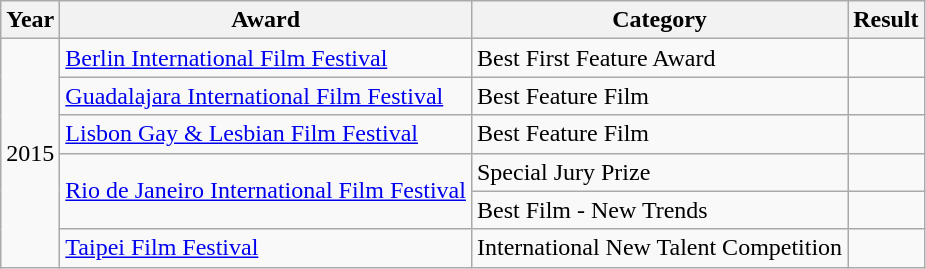<table class="wikitable">
<tr>
<th>Year</th>
<th>Award</th>
<th>Category</th>
<th>Result</th>
</tr>
<tr>
<td rowspan="6">2015</td>
<td><a href='#'>Berlin International Film Festival</a></td>
<td>Best First Feature Award</td>
<td></td>
</tr>
<tr>
<td><a href='#'>Guadalajara International Film Festival</a></td>
<td>Best Feature Film</td>
<td></td>
</tr>
<tr>
<td><a href='#'>Lisbon Gay & Lesbian Film Festival</a></td>
<td>Best Feature Film</td>
<td></td>
</tr>
<tr>
<td rowspan="2"><a href='#'>Rio de Janeiro International Film Festival</a></td>
<td>Special Jury Prize</td>
<td></td>
</tr>
<tr>
<td>Best Film - New Trends</td>
<td></td>
</tr>
<tr>
<td><a href='#'>Taipei Film Festival</a></td>
<td>International New Talent Competition</td>
<td></td>
</tr>
</table>
